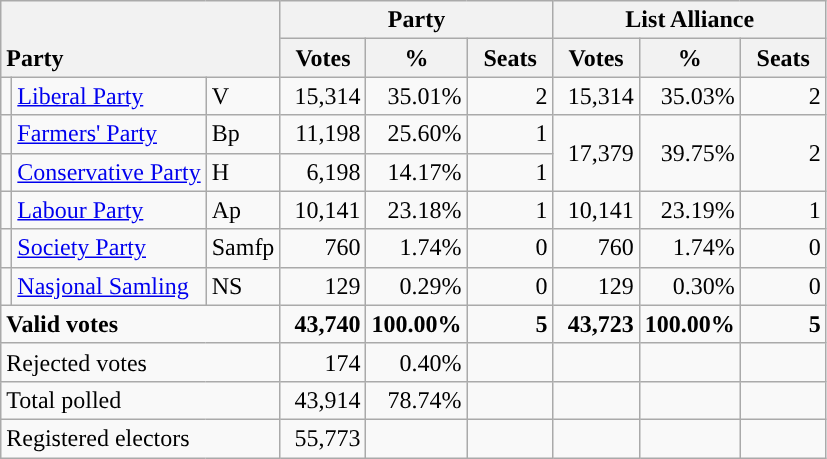<table class="wikitable" border="1" style="text-align:right;">
<tr>
<th style="text-align:left;" valign=bottom rowspan=2 colspan=3>Party</th>
<th colspan=3>Party</th>
<th colspan=3>List Alliance</th>
</tr>
<tr>
<th align=center valign=bottom width="50">Votes</th>
<th align=center valign=bottom width="50">%</th>
<th align=center valign=bottom width="50">Seats</th>
<th align=center valign=bottom width="50">Votes</th>
<th align=center valign=bottom width="50">%</th>
<th align=center valign=bottom width="50">Seats</th>
</tr>
<tr>
<td style="color:inherit;background:"></td>
<td align=left><a href='#'>Liberal Party</a></td>
<td align=left>V</td>
<td>15,314</td>
<td>35.01%</td>
<td>2</td>
<td>15,314</td>
<td>35.03%</td>
<td>2</td>
</tr>
<tr>
<td style="color:inherit;background:"></td>
<td align=left><a href='#'>Farmers' Party</a></td>
<td align=left>Bp</td>
<td>11,198</td>
<td>25.60%</td>
<td>1</td>
<td rowspan=2>17,379</td>
<td rowspan=2>39.75%</td>
<td rowspan=2>2</td>
</tr>
<tr>
<td style="color:inherit;background:"></td>
<td align=left><a href='#'>Conservative Party</a></td>
<td align=left>H</td>
<td>6,198</td>
<td>14.17%</td>
<td>1</td>
</tr>
<tr>
<td style="color:inherit;background:"></td>
<td align=left><a href='#'>Labour Party</a></td>
<td align=left>Ap</td>
<td>10,141</td>
<td>23.18%</td>
<td>1</td>
<td>10,141</td>
<td>23.19%</td>
<td>1</td>
</tr>
<tr>
<td></td>
<td align=left><a href='#'>Society Party</a></td>
<td align=left>Samfp</td>
<td>760</td>
<td>1.74%</td>
<td>0</td>
<td>760</td>
<td>1.74%</td>
<td>0</td>
</tr>
<tr>
<td style="color:inherit;background:"></td>
<td align=left><a href='#'>Nasjonal Samling</a></td>
<td align=left>NS</td>
<td>129</td>
<td>0.29%</td>
<td>0</td>
<td>129</td>
<td>0.30%</td>
<td>0</td>
</tr>
<tr style="font-weight:bold">
<td align=left colspan=3>Valid votes</td>
<td>43,740</td>
<td>100.00%</td>
<td>5</td>
<td>43,723</td>
<td>100.00%</td>
<td>5</td>
</tr>
<tr>
<td align=left colspan=3>Rejected votes</td>
<td>174</td>
<td>0.40%</td>
<td></td>
<td></td>
<td></td>
<td></td>
</tr>
<tr>
<td align=left colspan=3>Total polled</td>
<td>43,914</td>
<td>78.74%</td>
<td></td>
<td></td>
<td></td>
<td></td>
</tr>
<tr>
<td align=left colspan=3>Registered electors</td>
<td>55,773</td>
<td></td>
<td></td>
<td></td>
<td></td>
<td></td>
</tr>
</table>
